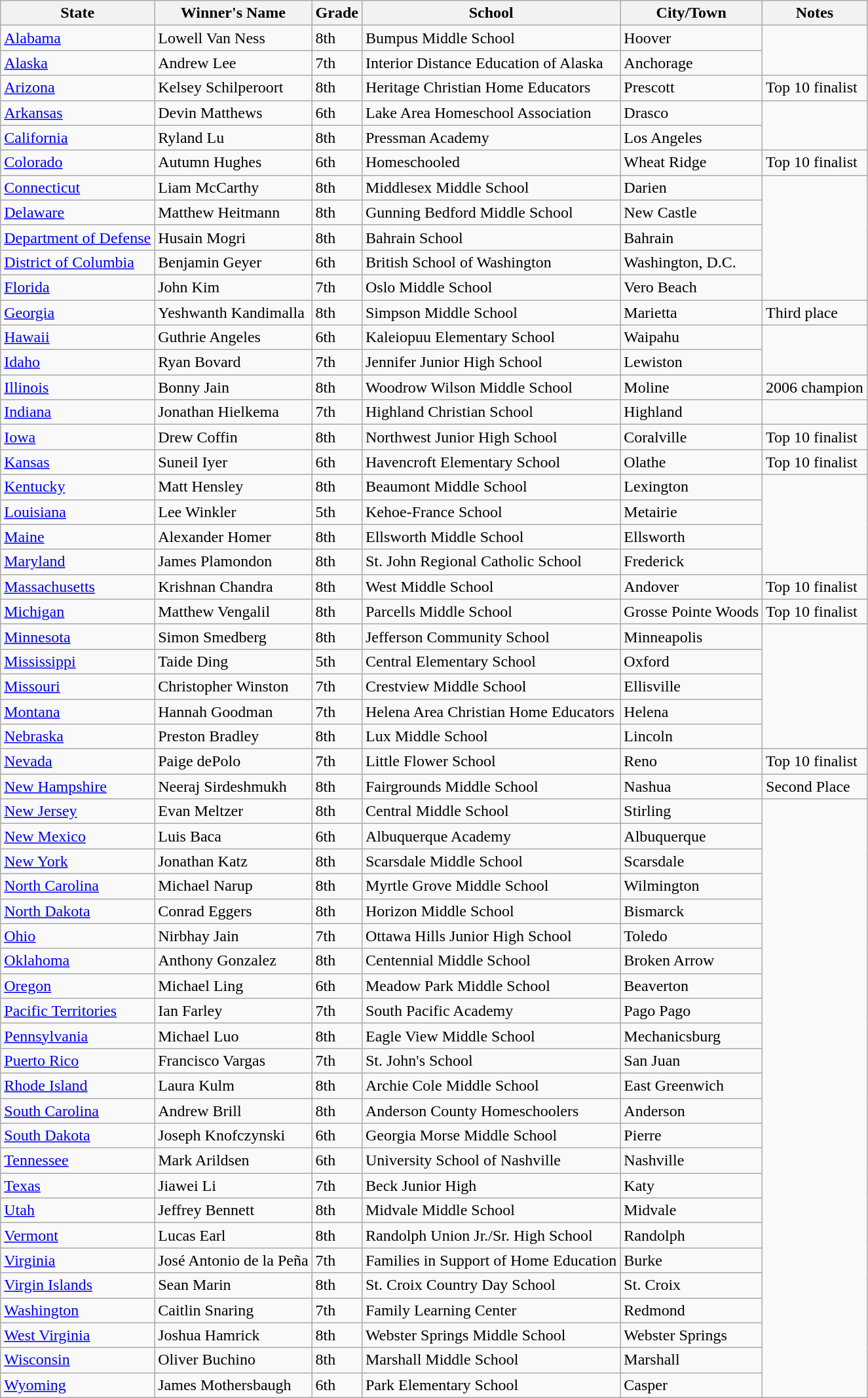<table class="wikitable">
<tr>
<th>State</th>
<th>Winner's Name</th>
<th>Grade</th>
<th>School</th>
<th>City/Town</th>
<th>Notes</th>
</tr>
<tr>
<td><a href='#'>Alabama</a></td>
<td>Lowell Van Ness</td>
<td>8th</td>
<td>Bumpus Middle School</td>
<td>Hoover</td>
</tr>
<tr>
<td><a href='#'>Alaska</a></td>
<td>Andrew Lee</td>
<td>7th</td>
<td>Interior Distance Education of Alaska</td>
<td>Anchorage</td>
</tr>
<tr>
<td><a href='#'>Arizona</a></td>
<td>Kelsey Schilperoort</td>
<td>8th</td>
<td>Heritage Christian Home Educators</td>
<td>Prescott</td>
<td>Top 10 finalist</td>
</tr>
<tr>
<td><a href='#'>Arkansas</a></td>
<td>Devin Matthews</td>
<td>6th</td>
<td>Lake Area Homeschool Association</td>
<td>Drasco</td>
</tr>
<tr>
<td><a href='#'>California</a></td>
<td>Ryland Lu</td>
<td>8th</td>
<td>Pressman Academy</td>
<td>Los Angeles</td>
</tr>
<tr>
<td><a href='#'>Colorado</a></td>
<td>Autumn Hughes</td>
<td>6th</td>
<td>Homeschooled</td>
<td>Wheat Ridge</td>
<td>Top 10 finalist</td>
</tr>
<tr>
<td><a href='#'>Connecticut</a></td>
<td>Liam McCarthy</td>
<td>8th</td>
<td>Middlesex Middle School</td>
<td>Darien</td>
</tr>
<tr>
<td><a href='#'>Delaware</a></td>
<td>Matthew Heitmann</td>
<td>8th</td>
<td>Gunning Bedford Middle School</td>
<td>New Castle</td>
</tr>
<tr>
<td><a href='#'>Department of Defense</a></td>
<td>Husain Mogri</td>
<td>8th</td>
<td>Bahrain School</td>
<td>Bahrain</td>
</tr>
<tr>
<td><a href='#'>District of Columbia</a></td>
<td>Benjamin Geyer</td>
<td>6th</td>
<td>British School of Washington</td>
<td>Washington, D.C.</td>
</tr>
<tr>
<td><a href='#'>Florida</a></td>
<td>John Kim</td>
<td>7th</td>
<td>Oslo Middle School</td>
<td>Vero Beach</td>
</tr>
<tr>
<td><a href='#'>Georgia</a></td>
<td>Yeshwanth Kandimalla</td>
<td>8th</td>
<td>Simpson Middle School</td>
<td>Marietta</td>
<td>Third place</td>
</tr>
<tr>
<td><a href='#'>Hawaii</a></td>
<td>Guthrie Angeles</td>
<td>6th</td>
<td>Kaleiopuu Elementary School</td>
<td>Waipahu</td>
</tr>
<tr>
<td><a href='#'>Idaho</a></td>
<td>Ryan Bovard</td>
<td>7th</td>
<td>Jennifer Junior High School</td>
<td>Lewiston</td>
</tr>
<tr>
<td><a href='#'>Illinois</a></td>
<td>Bonny Jain</td>
<td>8th</td>
<td>Woodrow Wilson Middle School</td>
<td>Moline</td>
<td>2006 champion</td>
</tr>
<tr>
<td><a href='#'>Indiana</a></td>
<td>Jonathan Hielkema</td>
<td>7th</td>
<td>Highland Christian School</td>
<td>Highland</td>
</tr>
<tr>
<td><a href='#'>Iowa</a></td>
<td>Drew Coffin</td>
<td>8th</td>
<td>Northwest Junior High School</td>
<td>Coralville</td>
<td>Top 10 finalist</td>
</tr>
<tr>
<td><a href='#'>Kansas</a></td>
<td>Suneil Iyer</td>
<td>6th</td>
<td>Havencroft Elementary School</td>
<td>Olathe</td>
<td>Top 10 finalist</td>
</tr>
<tr>
<td><a href='#'>Kentucky</a></td>
<td>Matt Hensley</td>
<td>8th</td>
<td>Beaumont Middle School</td>
<td>Lexington</td>
</tr>
<tr>
<td><a href='#'>Louisiana</a></td>
<td>Lee Winkler</td>
<td>5th</td>
<td>Kehoe-France School</td>
<td>Metairie</td>
</tr>
<tr>
<td><a href='#'>Maine</a></td>
<td>Alexander Homer</td>
<td>8th</td>
<td>Ellsworth Middle School</td>
<td>Ellsworth</td>
</tr>
<tr>
<td><a href='#'>Maryland</a></td>
<td>James Plamondon</td>
<td>8th</td>
<td>St. John Regional Catholic School</td>
<td>Frederick</td>
</tr>
<tr>
<td><a href='#'>Massachusetts</a></td>
<td>Krishnan Chandra</td>
<td>8th</td>
<td>West Middle School</td>
<td>Andover</td>
<td>Top 10 finalist</td>
</tr>
<tr>
<td><a href='#'>Michigan</a></td>
<td>Matthew Vengalil</td>
<td>8th</td>
<td>Parcells Middle School</td>
<td>Grosse Pointe Woods</td>
<td>Top 10 finalist</td>
</tr>
<tr>
<td><a href='#'>Minnesota</a></td>
<td>Simon Smedberg</td>
<td>8th</td>
<td>Jefferson Community School</td>
<td>Minneapolis</td>
</tr>
<tr>
<td><a href='#'>Mississippi</a></td>
<td>Taide Ding</td>
<td>5th</td>
<td>Central Elementary School</td>
<td>Oxford</td>
</tr>
<tr>
<td><a href='#'>Missouri</a></td>
<td>Christopher Winston</td>
<td>7th</td>
<td>Crestview Middle School</td>
<td>Ellisville</td>
</tr>
<tr>
<td><a href='#'>Montana</a></td>
<td>Hannah Goodman</td>
<td>7th</td>
<td>Helena Area Christian Home Educators</td>
<td>Helena</td>
</tr>
<tr>
<td><a href='#'>Nebraska</a></td>
<td>Preston Bradley</td>
<td>8th</td>
<td>Lux Middle School</td>
<td>Lincoln</td>
</tr>
<tr>
<td><a href='#'>Nevada</a></td>
<td>Paige dePolo</td>
<td>7th</td>
<td>Little Flower School</td>
<td>Reno</td>
<td>Top 10 finalist</td>
</tr>
<tr>
<td><a href='#'>New Hampshire</a></td>
<td>Neeraj Sirdeshmukh</td>
<td>8th</td>
<td>Fairgrounds Middle School</td>
<td>Nashua</td>
<td>Second Place</td>
</tr>
<tr>
<td><a href='#'>New Jersey</a></td>
<td>Evan Meltzer</td>
<td>8th</td>
<td>Central Middle School</td>
<td>Stirling</td>
</tr>
<tr>
<td><a href='#'>New Mexico</a></td>
<td>Luis Baca</td>
<td>6th</td>
<td>Albuquerque Academy</td>
<td>Albuquerque</td>
</tr>
<tr>
<td><a href='#'>New York</a></td>
<td>Jonathan Katz</td>
<td>8th</td>
<td>Scarsdale Middle School</td>
<td>Scarsdale</td>
</tr>
<tr>
<td><a href='#'>North Carolina</a></td>
<td>Michael Narup</td>
<td>8th</td>
<td>Myrtle Grove Middle School</td>
<td>Wilmington</td>
</tr>
<tr>
<td><a href='#'>North Dakota</a></td>
<td>Conrad Eggers</td>
<td>8th</td>
<td>Horizon Middle School</td>
<td>Bismarck</td>
</tr>
<tr>
<td><a href='#'>Ohio</a></td>
<td>Nirbhay Jain</td>
<td>7th</td>
<td>Ottawa Hills Junior High School</td>
<td>Toledo</td>
</tr>
<tr>
<td><a href='#'>Oklahoma</a></td>
<td>Anthony Gonzalez</td>
<td>8th</td>
<td>Centennial Middle School</td>
<td>Broken Arrow</td>
</tr>
<tr>
<td><a href='#'>Oregon</a></td>
<td>Michael Ling</td>
<td>6th</td>
<td>Meadow Park Middle School</td>
<td>Beaverton</td>
</tr>
<tr>
<td><a href='#'>Pacific Territories</a></td>
<td>Ian Farley</td>
<td>7th</td>
<td>South Pacific Academy</td>
<td>Pago Pago</td>
</tr>
<tr>
<td><a href='#'>Pennsylvania</a></td>
<td>Michael Luo</td>
<td>8th</td>
<td>Eagle View Middle School</td>
<td>Mechanicsburg</td>
</tr>
<tr>
<td><a href='#'>Puerto Rico</a></td>
<td>Francisco Vargas</td>
<td>7th</td>
<td>St. John's School</td>
<td>San Juan</td>
</tr>
<tr>
<td><a href='#'>Rhode Island</a></td>
<td>Laura Kulm</td>
<td>8th</td>
<td>Archie Cole Middle School</td>
<td>East Greenwich</td>
</tr>
<tr>
<td><a href='#'>South Carolina</a></td>
<td>Andrew Brill</td>
<td>8th</td>
<td>Anderson County Homeschoolers</td>
<td>Anderson</td>
</tr>
<tr>
<td><a href='#'>South Dakota</a></td>
<td>Joseph Knofczynski</td>
<td>6th</td>
<td>Georgia Morse Middle School</td>
<td>Pierre</td>
</tr>
<tr>
<td><a href='#'>Tennessee</a></td>
<td>Mark Arildsen</td>
<td>6th</td>
<td>University School of Nashville</td>
<td>Nashville</td>
</tr>
<tr>
<td><a href='#'>Texas</a></td>
<td>Jiawei Li</td>
<td>7th</td>
<td>Beck Junior High</td>
<td>Katy</td>
</tr>
<tr>
<td><a href='#'>Utah</a></td>
<td>Jeffrey Bennett</td>
<td>8th</td>
<td>Midvale Middle School</td>
<td>Midvale</td>
</tr>
<tr>
<td><a href='#'>Vermont</a></td>
<td>Lucas Earl</td>
<td>8th</td>
<td>Randolph Union Jr./Sr. High School</td>
<td>Randolph</td>
</tr>
<tr>
<td><a href='#'>Virginia</a></td>
<td>José Antonio de la Peña</td>
<td>7th</td>
<td>Families in Support of Home Education</td>
<td>Burke</td>
</tr>
<tr>
<td><a href='#'>Virgin Islands</a></td>
<td>Sean Marin</td>
<td>8th</td>
<td>St. Croix Country Day School</td>
<td>St. Croix</td>
</tr>
<tr>
<td><a href='#'>Washington</a></td>
<td>Caitlin Snaring</td>
<td>7th</td>
<td>Family Learning Center</td>
<td>Redmond</td>
</tr>
<tr>
<td><a href='#'>West Virginia</a></td>
<td>Joshua Hamrick</td>
<td>8th</td>
<td>Webster Springs Middle School</td>
<td>Webster Springs</td>
</tr>
<tr>
<td><a href='#'>Wisconsin</a></td>
<td>Oliver Buchino</td>
<td>8th</td>
<td>Marshall Middle School</td>
<td>Marshall</td>
</tr>
<tr>
<td><a href='#'>Wyoming</a></td>
<td>James Mothersbaugh</td>
<td>6th</td>
<td>Park Elementary School</td>
<td>Casper</td>
</tr>
</table>
